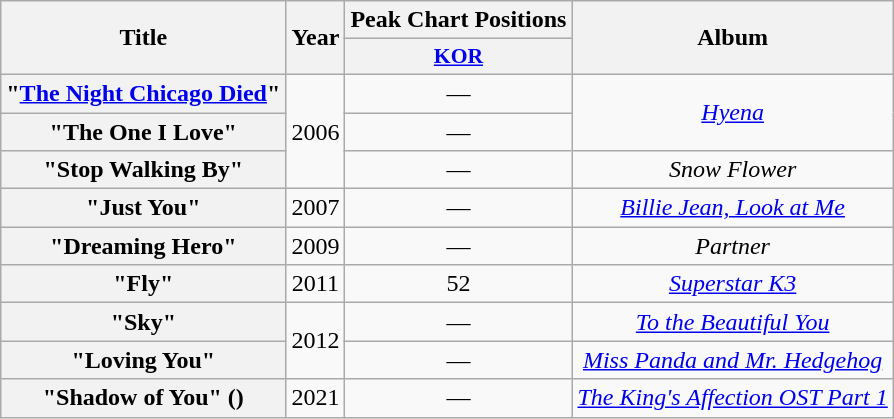<table class="wikitable plainrowheaders" style="text-align:center;">
<tr>
<th scope="col" rowspan="2">Title</th>
<th scope="col" rowspan="2">Year</th>
<th scope="col">Peak Chart Positions</th>
<th scope="col" rowspan="2">Album</th>
</tr>
<tr>
<th scope="col" style="font-size:90%;"><a href='#'>KOR</a><br></th>
</tr>
<tr>
<th scope="row">"<a href='#'>The Night Chicago Died</a>"</th>
<td rowspan="3">2006</td>
<td>—</td>
<td rowspan="2"><em><a href='#'>Hyena</a></em></td>
</tr>
<tr>
<th scope="row">"The One I Love"</th>
<td>—</td>
</tr>
<tr>
<th scope="row">"Stop Walking By"</th>
<td>—</td>
<td><em>Snow Flower</em></td>
</tr>
<tr>
<th scope="row">"Just You"</th>
<td>2007</td>
<td>—</td>
<td><em><a href='#'>Billie Jean, Look at Me</a></em></td>
</tr>
<tr>
<th scope="row">"Dreaming Hero"</th>
<td>2009</td>
<td>—</td>
<td><em>Partner</em></td>
</tr>
<tr>
<th scope="row">"Fly"</th>
<td>2011</td>
<td>52</td>
<td><em><a href='#'>Superstar K3</a></em> </td>
</tr>
<tr>
<th scope="row">"Sky"</th>
<td rowspan="2">2012</td>
<td>—</td>
<td><em><a href='#'>To the Beautiful You</a></em></td>
</tr>
<tr>
<th scope="row">"Loving You"</th>
<td>—</td>
<td><em><a href='#'>Miss Panda and Mr. Hedgehog</a></em></td>
</tr>
<tr>
<th scope="row">"Shadow of You" ()</th>
<td>2021</td>
<td>— </td>
<td><em><a href='#'>The King's Affection OST Part 1</a></em></td>
</tr>
</table>
